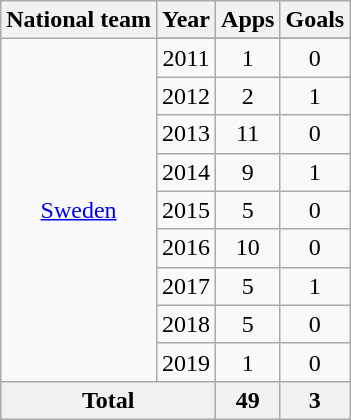<table class="wikitable" style="text-align: center;">
<tr>
<th>National team</th>
<th>Year</th>
<th>Apps</th>
<th>Goals</th>
</tr>
<tr>
<td rowspan="10"><a href='#'>Sweden</a></td>
</tr>
<tr>
<td>2011</td>
<td>1</td>
<td>0</td>
</tr>
<tr>
<td>2012</td>
<td>2</td>
<td>1</td>
</tr>
<tr>
<td>2013</td>
<td>11</td>
<td>0</td>
</tr>
<tr>
<td>2014</td>
<td>9</td>
<td>1</td>
</tr>
<tr>
<td>2015</td>
<td>5</td>
<td>0</td>
</tr>
<tr>
<td>2016</td>
<td>10</td>
<td>0</td>
</tr>
<tr>
<td>2017</td>
<td>5</td>
<td>1</td>
</tr>
<tr>
<td>2018</td>
<td>5</td>
<td>0</td>
</tr>
<tr>
<td>2019</td>
<td>1</td>
<td>0</td>
</tr>
<tr>
<th colspan=2>Total</th>
<th>49</th>
<th>3</th>
</tr>
</table>
